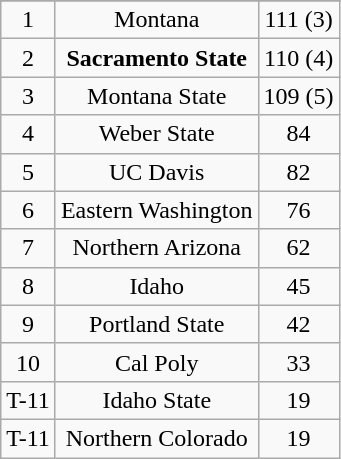<table class="wikitable" style="display: inline-table;">
<tr align="center">
</tr>
<tr align="center">
<td>1</td>
<td>Montana</td>
<td>111 (3)</td>
</tr>
<tr align="center">
<td>2</td>
<td><strong>Sacramento State</strong></td>
<td>110 (4)</td>
</tr>
<tr align="center">
<td>3</td>
<td>Montana State</td>
<td>109 (5)</td>
</tr>
<tr align="center">
<td>4</td>
<td>Weber State</td>
<td>84</td>
</tr>
<tr align="center">
<td>5</td>
<td>UC Davis</td>
<td>82</td>
</tr>
<tr align="center">
<td>6</td>
<td>Eastern Washington</td>
<td>76</td>
</tr>
<tr align="center">
<td>7</td>
<td>Northern Arizona</td>
<td>62</td>
</tr>
<tr align="center">
<td>8</td>
<td>Idaho</td>
<td>45</td>
</tr>
<tr align="center">
<td>9</td>
<td>Portland State</td>
<td>42</td>
</tr>
<tr align="center">
<td>10</td>
<td>Cal Poly</td>
<td>33</td>
</tr>
<tr align="center">
<td>T-11</td>
<td>Idaho State</td>
<td>19</td>
</tr>
<tr align="center">
<td>T-11</td>
<td>Northern Colorado</td>
<td>19</td>
</tr>
</table>
